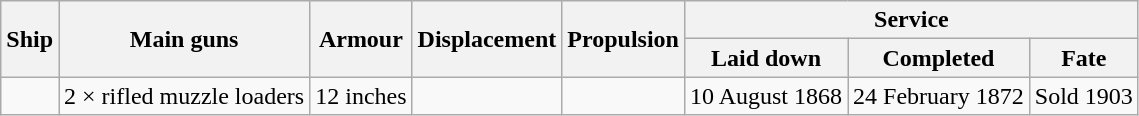<table class="wikitable">
<tr valign="center">
<th align= center rowspan=2>Ship</th>
<th align= center rowspan=2>Main guns</th>
<th align= center rowspan=2>Armour</th>
<th align= center rowspan=2>Displacement</th>
<th align= center rowspan=2>Propulsion</th>
<th align= center colspan=3>Service</th>
</tr>
<tr valign="top">
<th align= center>Laid down</th>
<th align= center>Completed</th>
<th align= center>Fate</th>
</tr>
<tr valign="center">
<td align= left></td>
<td align= center>2 × <a href='#'></a> rifled muzzle loaders</td>
<td align= center>12 inches</td>
<td align= center></td>
<td align= center> </td>
<td align= center>10 August 1868</td>
<td align= center>24 February 1872</td>
<td align= center>Sold 1903</td>
</tr>
</table>
